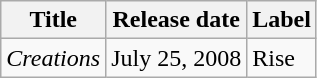<table class="wikitable">
<tr>
<th>Title</th>
<th>Release date</th>
<th>Label</th>
</tr>
<tr>
<td><em>Creations</em></td>
<td>July 25, 2008</td>
<td>Rise</td>
</tr>
</table>
